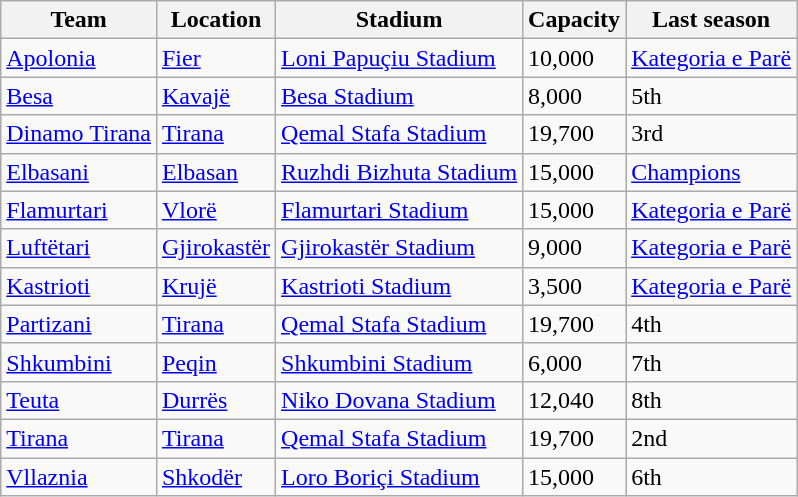<table class="wikitable sortable">
<tr>
<th>Team</th>
<th>Location</th>
<th>Stadium</th>
<th>Capacity</th>
<th>Last season</th>
</tr>
<tr>
<td><a href='#'>Apolonia</a></td>
<td><a href='#'>Fier</a></td>
<td><a href='#'>Loni Papuçiu Stadium</a></td>
<td>10,000</td>
<td><a href='#'>Kategoria e Parë</a></td>
</tr>
<tr>
<td><a href='#'>Besa</a></td>
<td><a href='#'>Kavajë</a></td>
<td><a href='#'>Besa Stadium</a></td>
<td>8,000</td>
<td>5th</td>
</tr>
<tr>
<td><a href='#'>Dinamo Tirana</a></td>
<td><a href='#'>Tirana</a></td>
<td><a href='#'>Qemal Stafa Stadium</a></td>
<td>19,700</td>
<td>3rd</td>
</tr>
<tr>
<td><a href='#'>Elbasani</a></td>
<td><a href='#'>Elbasan</a></td>
<td><a href='#'>Ruzhdi Bizhuta Stadium</a></td>
<td>15,000</td>
<td><a href='#'>Champions</a></td>
</tr>
<tr>
<td><a href='#'>Flamurtari</a></td>
<td><a href='#'>Vlorë</a></td>
<td><a href='#'>Flamurtari Stadium</a></td>
<td>15,000</td>
<td><a href='#'>Kategoria e Parë</a></td>
</tr>
<tr>
<td><a href='#'>Luftëtari</a></td>
<td><a href='#'>Gjirokastër</a></td>
<td><a href='#'>Gjirokastër Stadium</a></td>
<td>9,000</td>
<td><a href='#'>Kategoria e Parë</a></td>
</tr>
<tr>
<td><a href='#'>Kastrioti</a></td>
<td><a href='#'>Krujë</a></td>
<td><a href='#'>Kastrioti Stadium</a></td>
<td>3,500</td>
<td><a href='#'>Kategoria e Parë</a></td>
</tr>
<tr>
<td><a href='#'>Partizani</a></td>
<td><a href='#'>Tirana</a></td>
<td><a href='#'>Qemal Stafa Stadium</a></td>
<td>19,700</td>
<td>4th</td>
</tr>
<tr>
<td><a href='#'>Shkumbini</a></td>
<td><a href='#'>Peqin</a></td>
<td><a href='#'>Shkumbini Stadium</a></td>
<td>6,000</td>
<td>7th</td>
</tr>
<tr>
<td><a href='#'>Teuta</a></td>
<td><a href='#'>Durrës</a></td>
<td><a href='#'>Niko Dovana Stadium</a></td>
<td>12,040</td>
<td>8th</td>
</tr>
<tr>
<td><a href='#'>Tirana</a></td>
<td><a href='#'>Tirana</a></td>
<td><a href='#'>Qemal Stafa Stadium</a></td>
<td>19,700</td>
<td>2nd</td>
</tr>
<tr>
<td><a href='#'>Vllaznia</a></td>
<td><a href='#'>Shkodër</a></td>
<td><a href='#'>Loro Boriçi Stadium</a></td>
<td>15,000</td>
<td>6th</td>
</tr>
</table>
